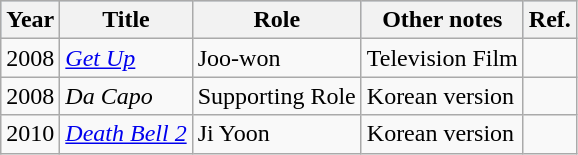<table class="wikitable">
<tr style="background:#b0c4de; text-align:center;">
<th>Year</th>
<th>Title</th>
<th>Role</th>
<th>Other notes</th>
<th>Ref.</th>
</tr>
<tr>
<td>2008</td>
<td><em><a href='#'>Get Up</a></em></td>
<td>Joo-won</td>
<td>Television Film</td>
<td></td>
</tr>
<tr>
<td>2008</td>
<td><em>Da Capo</em></td>
<td>Supporting Role</td>
<td>Korean version</td>
<td></td>
</tr>
<tr>
<td>2010</td>
<td><em><a href='#'>Death Bell 2</a></em></td>
<td>Ji Yoon</td>
<td>Korean version</td>
<td></td>
</tr>
</table>
